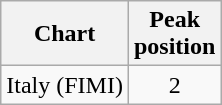<table class="wikitable" style="text-align:center;">
<tr>
<th>Chart</th>
<th>Peak<br>position</th>
</tr>
<tr>
<td align="left">Italy (FIMI)</td>
<td>2</td>
</tr>
</table>
